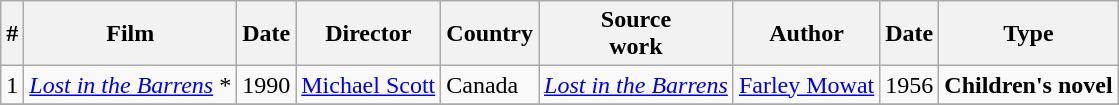<table class="wikitable">
<tr>
<th>#</th>
<th>Film</th>
<th>Date</th>
<th>Director</th>
<th>Country</th>
<th>Source<br>work</th>
<th>Author</th>
<th>Date</th>
<th>Type</th>
</tr>
<tr>
<td>1</td>
<td><em><a href='#'>Lost in the Barrens</a></em> *</td>
<td>1990</td>
<td><a href='#'>Michael Scott</a></td>
<td>Canada</td>
<td><em><a href='#'>Lost in the Barrens</a></em></td>
<td><a href='#'>Farley Mowat</a></td>
<td>1956</td>
<td><strong>Children's novel</strong></td>
</tr>
<tr>
</tr>
</table>
